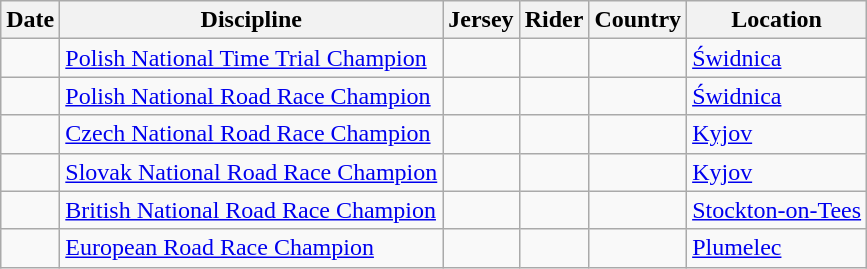<table class="wikitable">
<tr>
<th>Date</th>
<th>Discipline</th>
<th>Jersey</th>
<th>Rider</th>
<th>Country</th>
<th>Location</th>
</tr>
<tr>
<td></td>
<td><a href='#'>Polish National Time Trial Champion</a></td>
<td></td>
<td></td>
<td></td>
<td><a href='#'>Świdnica</a></td>
</tr>
<tr>
<td></td>
<td><a href='#'>Polish National Road Race Champion</a></td>
<td></td>
<td></td>
<td></td>
<td><a href='#'>Świdnica</a></td>
</tr>
<tr>
<td></td>
<td><a href='#'>Czech National Road Race Champion</a></td>
<td></td>
<td></td>
<td></td>
<td><a href='#'>Kyjov</a></td>
</tr>
<tr>
<td></td>
<td><a href='#'>Slovak National Road Race Champion</a></td>
<td></td>
<td></td>
<td></td>
<td><a href='#'>Kyjov</a></td>
</tr>
<tr>
<td></td>
<td><a href='#'>British National Road Race Champion</a></td>
<td></td>
<td></td>
<td></td>
<td><a href='#'>Stockton-on-Tees</a></td>
</tr>
<tr>
<td></td>
<td><a href='#'>European Road Race Champion</a></td>
<td></td>
<td></td>
<td></td>
<td><a href='#'>Plumelec</a></td>
</tr>
</table>
